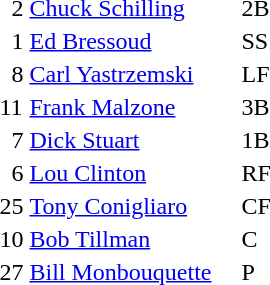<table>
<tr>
<td>  2</td>
<td><a href='#'>Chuck Schilling</a></td>
<td>2B</td>
</tr>
<tr>
<td>  1</td>
<td><a href='#'>Ed Bressoud</a></td>
<td>SS</td>
</tr>
<tr>
<td>  8</td>
<td><a href='#'>Carl Yastrzemski</a>    </td>
<td>LF</td>
</tr>
<tr>
<td>11</td>
<td><a href='#'>Frank Malzone</a></td>
<td>3B</td>
</tr>
<tr>
<td>  7</td>
<td><a href='#'>Dick Stuart</a></td>
<td>1B</td>
</tr>
<tr>
<td>  6</td>
<td><a href='#'>Lou Clinton</a></td>
<td>RF</td>
</tr>
<tr>
<td>25</td>
<td><a href='#'>Tony Conigliaro</a></td>
<td>CF</td>
</tr>
<tr>
<td>10</td>
<td><a href='#'>Bob Tillman</a></td>
<td>C</td>
</tr>
<tr>
<td>27</td>
<td><a href='#'>Bill Monbouquette</a>    </td>
<td>P</td>
</tr>
</table>
